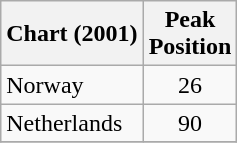<table class="wikitable">
<tr>
<th align="left">Chart (2001)</th>
<th align="center">Peak<br>Position</th>
</tr>
<tr>
<td align="left">Norway </td>
<td align="center">26</td>
</tr>
<tr>
<td align="left">Netherlands</td>
<td align="center">90</td>
</tr>
<tr>
</tr>
</table>
